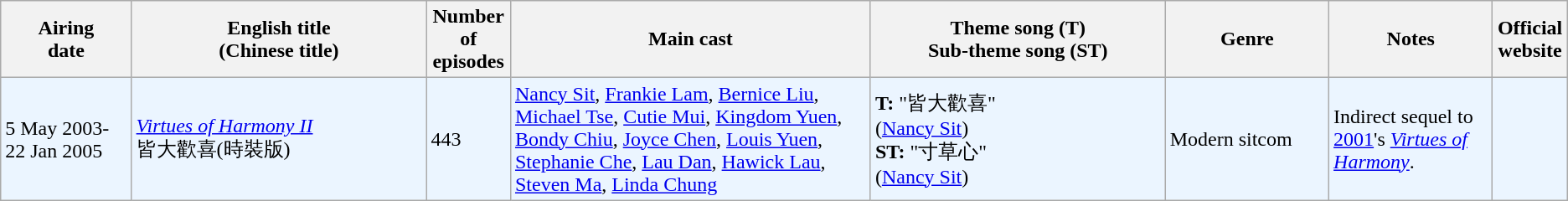<table class="wikitable">
<tr>
<th align=center width=8% bgcolor="silver">Airing<br>date</th>
<th align=center width=18% bgcolor="silver">English title <br> (Chinese title)</th>
<th align=center width=5% bgcolor="silver">Number of episodes</th>
<th align=center width=22% bgcolor="silver">Main cast</th>
<th align=center width=18% bgcolor="silver">Theme song (T) <br>Sub-theme song (ST)</th>
<th align=center width=10% bgcolor="silver">Genre</th>
<th align=center width=10% bgcolor="silver">Notes</th>
<th align=center width=1% bgcolor="silver">Official website</th>
</tr>
<tr ---- bgcolor="ebf5ff">
<td>5 May 2003-<br> 22 Jan 2005</td>
<td><em><a href='#'>Virtues of Harmony II</a></em> <br> 皆大歡喜(時裝版)</td>
<td>443</td>
<td><a href='#'>Nancy Sit</a>, <a href='#'>Frankie Lam</a>, <a href='#'>Bernice Liu</a>, <a href='#'>Michael Tse</a>, <a href='#'>Cutie Mui</a>, <a href='#'>Kingdom Yuen</a>, <a href='#'>Bondy Chiu</a>, <a href='#'>Joyce Chen</a>, <a href='#'>Louis Yuen</a>, <a href='#'>Stephanie Che</a>, <a href='#'>Lau Dan</a>, <a href='#'>Hawick Lau</a>, <a href='#'>Steven Ma</a>, <a href='#'>Linda Chung</a></td>
<td><strong>T:</strong> "皆大歡喜" <br>(<a href='#'>Nancy Sit</a>) <br> <strong>ST:</strong> "寸草心"<br>(<a href='#'>Nancy Sit</a>)</td>
<td>Modern sitcom</td>
<td>Indirect sequel to <a href='#'>2001</a>'s <em><a href='#'>Virtues of Harmony</a></em>.</td>
<td></td>
</tr>
</table>
